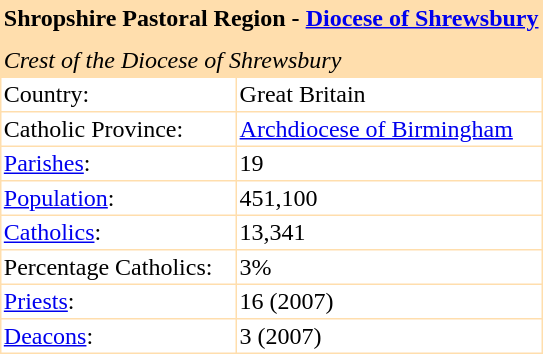<table border="0" cellpadding="2" cellspacing="1" style="float:right; empty-cells:show; margin-left:1em; margin-bottom:0.5em; background:#FFDEAD;">
<tr>
<th colspan="2">Shropshire Pastoral Region - <a href='#'>Diocese of Shrewsbury</a></th>
</tr>
<tr>
<th colspan="2"></th>
</tr>
<tr>
<td colspan="2"><em>Crest of the Diocese of Shrewsbury</em></td>
</tr>
<tr style="background:#fff;">
<td>Country:</td>
<td>Great Britain</td>
</tr>
<tr style="background:#fff;">
<td>Catholic Province:</td>
<td><a href='#'>Archdiocese of Birmingham</a></td>
</tr>
<tr style="background:#fff;">
<td><a href='#'>Parishes</a>:</td>
<td>19</td>
</tr>
<tr style="background:#fff;">
<td><a href='#'>Population</a>:</td>
<td>451,100</td>
</tr>
<tr style="background:#fff;">
<td><a href='#'>Catholics</a>:</td>
<td>13,341</td>
</tr>
<tr style="background:#fff;">
<td>Percentage Catholics:</td>
<td>3%</td>
</tr>
<tr style="background:#fff;">
<td><a href='#'>Priests</a>:</td>
<td>16 (2007)</td>
</tr>
<tr style="background:#fff;">
<td><a href='#'>Deacons</a>:</td>
<td>3 (2007)</td>
</tr>
</table>
